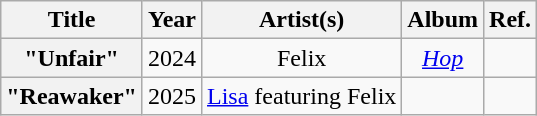<table class="wikitable plainrowheaders" style="text-align:center">
<tr>
<th scope="col">Title</th>
<th scope="col">Year</th>
<th scope="col">Artist(s)</th>
<th scope="col">Album</th>
<th scope="col">Ref.</th>
</tr>
<tr>
<th scope="row">"Unfair"</th>
<td>2024</td>
<td>Felix</td>
<td><em><a href='#'>Hop</a></em></td>
<td></td>
</tr>
<tr>
<th scope="row">"Reawaker"</th>
<td>2025</td>
<td><a href='#'>Lisa</a> featuring Felix</td>
<td></td>
<td></td>
</tr>
</table>
